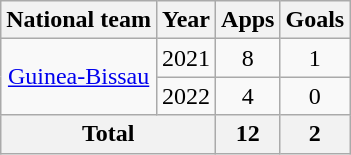<table class="wikitable" style="text-align:center">
<tr>
<th>National team</th>
<th>Year</th>
<th>Apps</th>
<th>Goals</th>
</tr>
<tr>
<td rowspan="2"><a href='#'>Guinea-Bissau</a></td>
<td>2021</td>
<td>8</td>
<td>1</td>
</tr>
<tr>
<td>2022</td>
<td>4</td>
<td>0</td>
</tr>
<tr>
<th colspan="2">Total</th>
<th>12</th>
<th>2</th>
</tr>
</table>
